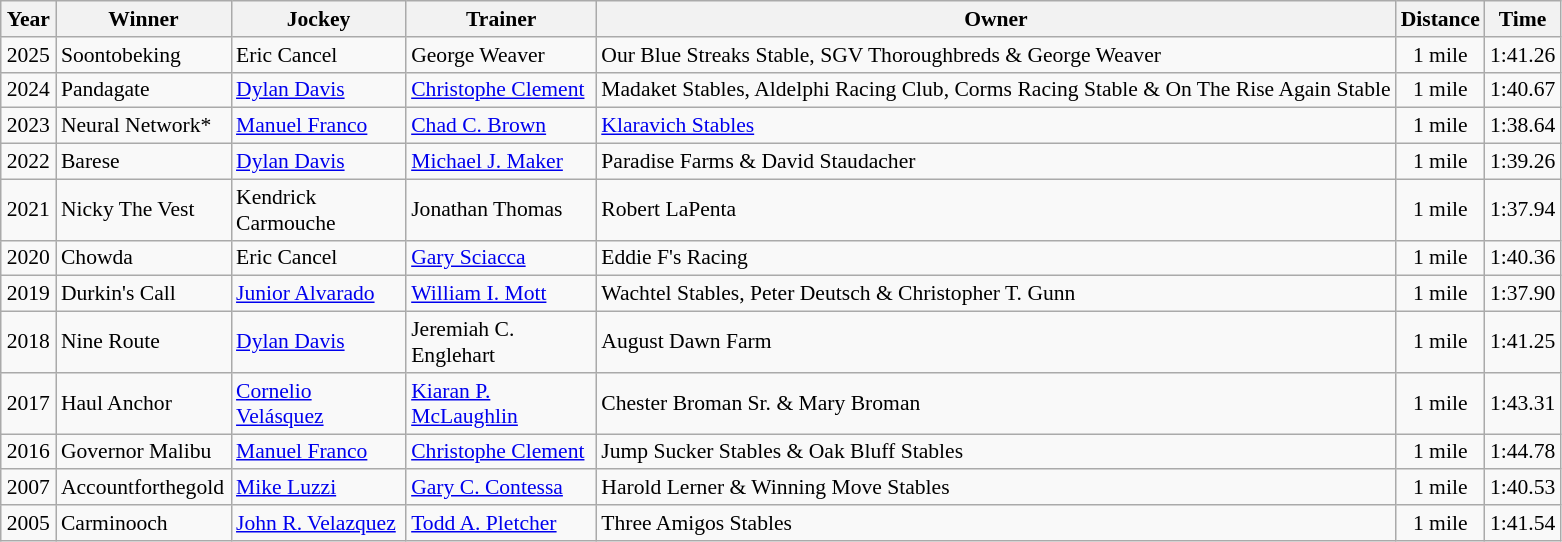<table class="wikitable sortable" style="font-size:90%">
<tr>
<th style="width:30px">Year<br></th>
<th style="width:110px">Winner<br></th>
<th style="width:110px">Jockey<br></th>
<th style="width:120px">Trainer<br></th>
<th>Owner<br></th>
<th style="width:25px">Distance<br></th>
<th style="width:25px">Time<br></th>
</tr>
<tr>
<td align=center>2025</td>
<td>Soontobeking</td>
<td>Eric Cancel</td>
<td>George Weaver</td>
<td>Our Blue Streaks Stable, SGV Thoroughbreds & George Weaver</td>
<td align=center>1 mile</td>
<td align=center>1:41.26</td>
</tr>
<tr>
<td align=center>2024</td>
<td>Pandagate</td>
<td><a href='#'>Dylan Davis</a></td>
<td><a href='#'>Christophe Clement</a></td>
<td>Madaket Stables, Aldelphi Racing Club, Corms Racing Stable & On The Rise Again Stable</td>
<td align=center>1 mile</td>
<td align=center>1:40.67</td>
</tr>
<tr>
<td align=center>2023</td>
<td>Neural Network*</td>
<td><a href='#'>Manuel Franco</a></td>
<td><a href='#'>Chad C. Brown</a></td>
<td><a href='#'>Klaravich Stables</a></td>
<td align=center>1 mile</td>
<td align=center>1:38.64</td>
</tr>
<tr>
<td align=center>2022</td>
<td>Barese</td>
<td><a href='#'>Dylan Davis</a></td>
<td><a href='#'>Michael J. Maker</a></td>
<td>Paradise Farms & David Staudacher</td>
<td align=center>1 mile</td>
<td align=center>1:39.26</td>
</tr>
<tr>
<td align=center>2021</td>
<td>Nicky The Vest</td>
<td>Kendrick Carmouche</td>
<td>Jonathan Thomas</td>
<td>Robert LaPenta</td>
<td align=center>1 mile</td>
<td align=center>1:37.94</td>
</tr>
<tr>
<td align=center>2020</td>
<td>Chowda</td>
<td>Eric Cancel</td>
<td><a href='#'>Gary Sciacca</a></td>
<td>Eddie F's Racing</td>
<td align=center>1 mile</td>
<td align=center>1:40.36</td>
</tr>
<tr>
<td align=center>2019</td>
<td>Durkin's Call</td>
<td><a href='#'>Junior Alvarado</a></td>
<td><a href='#'>William I. Mott</a></td>
<td>Wachtel Stables, Peter Deutsch & Christopher T. Gunn</td>
<td align=center>1 mile</td>
<td align=center>1:37.90</td>
</tr>
<tr>
<td align=center>2018</td>
<td>Nine Route</td>
<td><a href='#'>Dylan Davis</a></td>
<td>Jeremiah C. Englehart</td>
<td>August Dawn Farm</td>
<td align=center>1 mile</td>
<td align=center>1:41.25</td>
</tr>
<tr>
<td align=center>2017</td>
<td>Haul Anchor</td>
<td><a href='#'>Cornelio Velásquez</a></td>
<td><a href='#'>Kiaran P. McLaughlin</a></td>
<td>Chester Broman Sr. & Mary Broman</td>
<td align=center>1 mile</td>
<td align=center>1:43.31</td>
</tr>
<tr>
<td align=center>2016</td>
<td>Governor Malibu</td>
<td><a href='#'>Manuel Franco</a></td>
<td><a href='#'>Christophe Clement</a></td>
<td>Jump Sucker Stables & Oak Bluff Stables</td>
<td align=center>1 mile</td>
<td align=center>1:44.78</td>
</tr>
<tr>
<td align="center">2007</td>
<td>Accountforthegold</td>
<td><a href='#'>Mike Luzzi</a></td>
<td><a href='#'>Gary C. Contessa</a></td>
<td>Harold Lerner & Winning Move Stables</td>
<td align="center">1 mile</td>
<td align="center">1:40.53</td>
</tr>
<tr>
<td align=center>2005</td>
<td>Carminooch</td>
<td><a href='#'>John R. Velazquez</a></td>
<td><a href='#'>Todd A. Pletcher</a></td>
<td>Three Amigos Stables</td>
<td align=center>1 mile</td>
<td align=center>1:41.54</td>
</tr>
</table>
